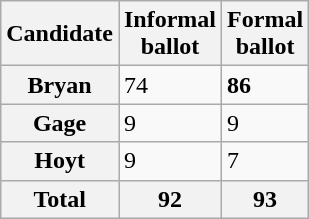<table class="wikitable">
<tr>
<th>Candidate</th>
<th>Informal<br>ballot</th>
<th>Formal<br>ballot</th>
</tr>
<tr>
<th>Bryan</th>
<td>74</td>
<td><strong>86</strong></td>
</tr>
<tr>
<th>Gage</th>
<td>9</td>
<td>9</td>
</tr>
<tr>
<th>Hoyt</th>
<td>9</td>
<td>7</td>
</tr>
<tr>
<th>Total</th>
<th>92</th>
<th>93</th>
</tr>
</table>
